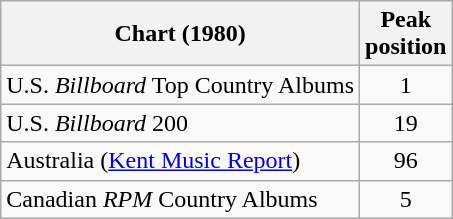<table class="wikitable">
<tr>
<th>Chart (1980)</th>
<th>Peak<br>position</th>
</tr>
<tr>
<td>U.S. <em>Billboard</em> Top Country Albums</td>
<td align="center">1</td>
</tr>
<tr>
<td>U.S. <em>Billboard</em> 200</td>
<td align="center">19</td>
</tr>
<tr>
<td>Australia (<a href='#'>Kent Music Report</a>)</td>
<td style="text-align:center;">96</td>
</tr>
<tr>
<td>Canadian <em>RPM</em> Country Albums</td>
<td align="center">5</td>
</tr>
</table>
